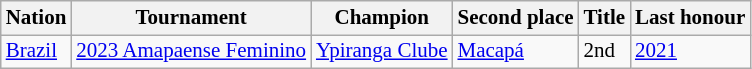<table class="wikitable" style="font-size:14px">
<tr>
<th>Nation</th>
<th>Tournament</th>
<th>Champion</th>
<th>Second place</th>
<th data-sort-type="number">Title</th>
<th>Last honour</th>
</tr>
<tr>
<td rowspan=""> <a href='#'>Brazil</a></td>
<td><a href='#'>2023 Amapaense Feminino</a></td>
<td><a href='#'>Ypiranga Clube</a></td>
<td><a href='#'>Macapá</a></td>
<td>2nd</td>
<td><a href='#'>2021</a></td>
</tr>
</table>
